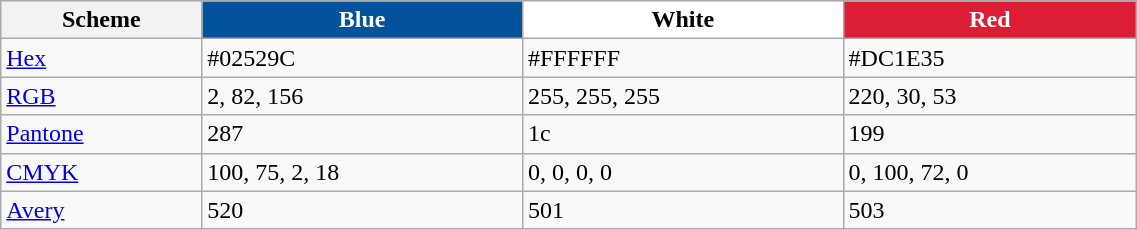<table class="wikitable" width="60%" style="white-space: nowrap; text-align: left">
<tr style="text-align: center; background: #eee">
<th>Scheme</th>
<th style="background:#02529C;color:white">Blue</th>
<th style="background:#FFFFFF">White</th>
<th style="background:#DC1E35;color:white">Red</th>
</tr>
<tr>
<td><a href='#'>Hex</a></td>
<td>#02529C</td>
<td>#FFFFFF</td>
<td>#DC1E35</td>
</tr>
<tr>
<td><a href='#'>RGB</a></td>
<td>2, 82, 156</td>
<td>255, 255, 255</td>
<td>220, 30, 53</td>
</tr>
<tr>
<td><a href='#'>Pantone</a></td>
<td>287</td>
<td>1c</td>
<td>199</td>
</tr>
<tr>
<td><a href='#'>CMYK</a></td>
<td>100, 75, 2, 18</td>
<td>0, 0, 0, 0</td>
<td>0, 100, 72, 0</td>
</tr>
<tr>
<td><a href='#'>Avery</a></td>
<td>520</td>
<td>501</td>
<td>503</td>
</tr>
</table>
